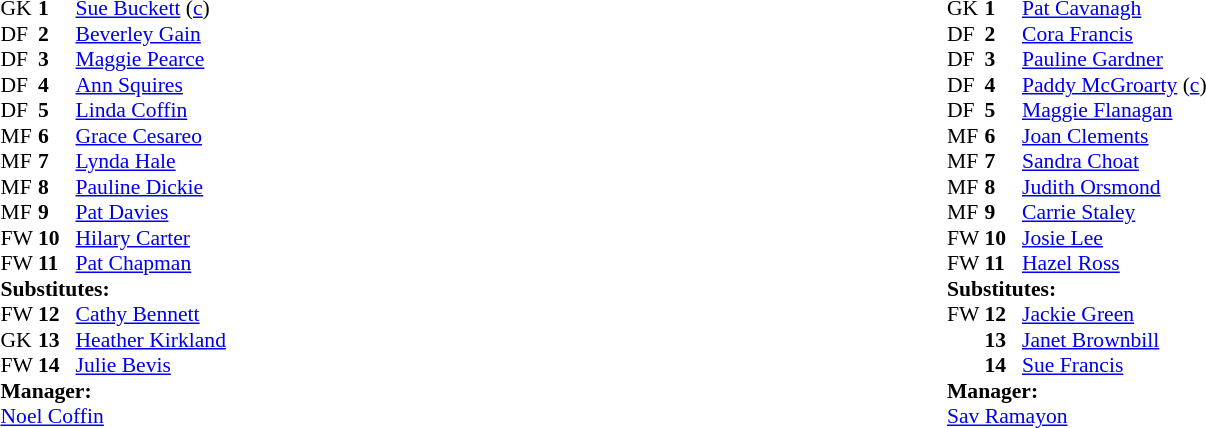<table style="width:100%;">
<tr>
<td style="vertical-align:top; width:50%;"><br><table style="font-size: 90%" cellspacing="0" cellpadding="0">
<tr>
<td colspan="4"></td>
</tr>
<tr>
<th width="25"></th>
<th width="25"></th>
</tr>
<tr>
<td>GK</td>
<td><strong>1</strong></td>
<td> <a href='#'>Sue Buckett</a> (<a href='#'>c</a>)</td>
</tr>
<tr>
<td>DF</td>
<td><strong>2</strong></td>
<td> <a href='#'>Beverley Gain</a></td>
</tr>
<tr>
<td>DF</td>
<td><strong>3</strong></td>
<td> <a href='#'>Maggie Pearce</a></td>
</tr>
<tr>
<td>DF</td>
<td><strong>4</strong></td>
<td> <a href='#'>Ann Squires</a></td>
</tr>
<tr>
<td>DF</td>
<td><strong>5</strong></td>
<td> <a href='#'>Linda Coffin</a></td>
</tr>
<tr>
<td>MF</td>
<td><strong>6</strong></td>
<td> <a href='#'>Grace Cesareo</a></td>
<td></td>
<td></td>
</tr>
<tr>
<td>MF</td>
<td><strong>7</strong></td>
<td> <a href='#'>Lynda Hale</a></td>
</tr>
<tr>
<td>MF</td>
<td><strong>8</strong></td>
<td> <a href='#'>Pauline Dickie</a></td>
</tr>
<tr>
<td>MF</td>
<td><strong>9</strong></td>
<td> <a href='#'>Pat Davies</a></td>
</tr>
<tr>
<td>FW</td>
<td><strong>10</strong></td>
<td> <a href='#'>Hilary Carter</a></td>
</tr>
<tr>
<td>FW</td>
<td><strong>11</strong></td>
<td> <a href='#'>Pat Chapman</a></td>
</tr>
<tr>
<td colspan=4><strong>Substitutes:</strong></td>
</tr>
<tr>
<td>FW</td>
<td><strong>12</strong></td>
<td> <a href='#'>Cathy Bennett</a></td>
</tr>
<tr>
<td>GK</td>
<td><strong>13</strong></td>
<td> <a href='#'>Heather Kirkland</a></td>
</tr>
<tr>
<td>FW</td>
<td><strong>14</strong></td>
<td> <a href='#'>Julie Bevis</a></td>
</tr>
<tr>
<td colspan=4><strong>Manager:</strong></td>
</tr>
<tr>
<td colspan="4"> <a href='#'>Noel Coffin</a></td>
</tr>
</table>
</td>
<td style="vertical-align:top; width:50%;"><br><table style="font-size: 90%" cellspacing="0" cellpadding="0">
<tr>
<td colspan="4"></td>
</tr>
<tr>
<th width="25"></th>
<th width="25"></th>
</tr>
<tr>
<td>GK</td>
<td><strong>1</strong></td>
<td> <a href='#'>Pat Cavanagh</a></td>
</tr>
<tr>
<td>DF</td>
<td><strong>2</strong></td>
<td> <a href='#'>Cora Francis</a></td>
</tr>
<tr>
<td>DF</td>
<td><strong>3</strong></td>
<td> <a href='#'>Pauline Gardner</a></td>
</tr>
<tr>
<td>DF</td>
<td><strong>4</strong></td>
<td> <a href='#'>Paddy McGroarty</a> (<a href='#'>c</a>)</td>
</tr>
<tr>
<td>DF</td>
<td><strong>5</strong></td>
<td> <a href='#'>Maggie Flanagan</a></td>
</tr>
<tr>
<td>MF</td>
<td><strong>6</strong></td>
<td> <a href='#'>Joan Clements</a></td>
</tr>
<tr>
<td>MF</td>
<td><strong>7</strong></td>
<td> <a href='#'>Sandra Choat</a></td>
</tr>
<tr>
<td>MF</td>
<td><strong>8</strong></td>
<td> <a href='#'>Judith Orsmond</a></td>
</tr>
<tr>
<td>MF</td>
<td><strong>9</strong></td>
<td> <a href='#'>Carrie Staley</a></td>
<td></td>
<td></td>
</tr>
<tr>
<td>FW</td>
<td><strong>10</strong></td>
<td> <a href='#'>Josie Lee</a></td>
</tr>
<tr>
<td>FW</td>
<td><strong>11</strong></td>
<td> <a href='#'>Hazel Ross</a></td>
</tr>
<tr>
<td colspan=4><strong>Substitutes:</strong></td>
</tr>
<tr>
<td>FW</td>
<td><strong>12</strong></td>
<td> <a href='#'>Jackie Green</a></td>
<td></td>
<td></td>
</tr>
<tr>
<td></td>
<td><strong>13</strong></td>
<td> <a href='#'>Janet Brownbill</a></td>
<td></td>
<td></td>
</tr>
<tr>
<td></td>
<td><strong>14</strong></td>
<td> <a href='#'>Sue Francis</a></td>
<td></td>
<td></td>
</tr>
<tr>
<td colspan=4><strong>Manager:</strong></td>
</tr>
<tr>
<td colspan="4"> <a href='#'>Sav Ramayon</a></td>
</tr>
</table>
</td>
</tr>
</table>
